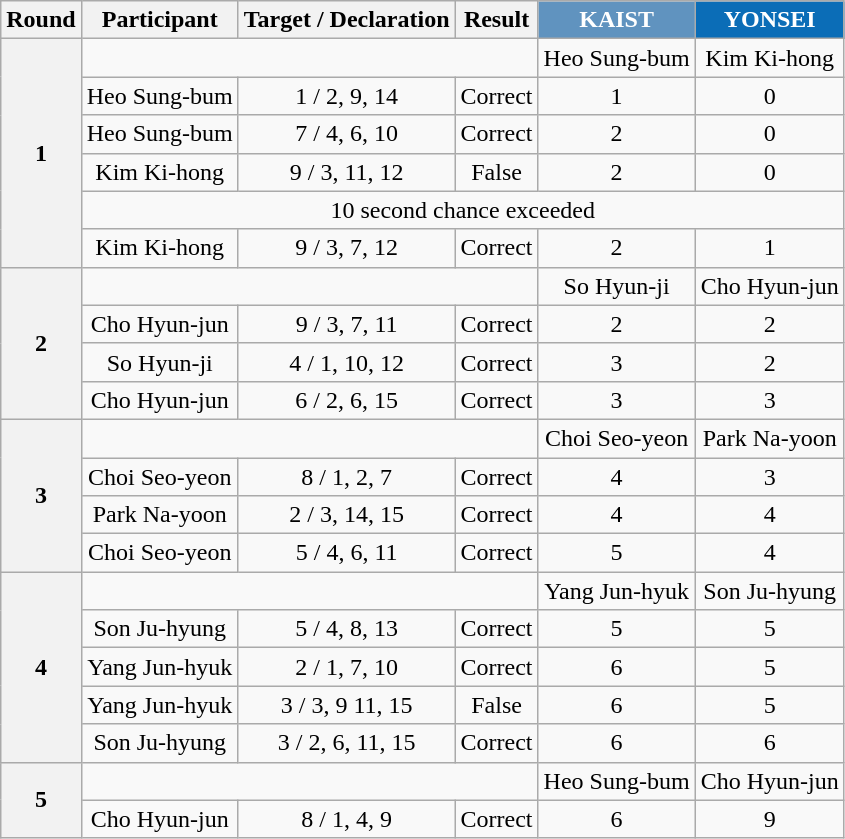<table class="wikitable" style="text-align:center">
<tr>
<th scope="col">Round</th>
<th scope="col">Participant</th>
<th scope="col">Target / Declaration</th>
<th scope="col">Result</th>
<th scope="col" style="background-color:#6093BF; color:white">KAIST</th>
<th scope="col" style="background-color:#0B6DB7; color:white">YONSEI</th>
</tr>
<tr>
<th scope="row" rowspan="6">1</th>
<td colspan="3"></td>
<td>Heo Sung-bum</td>
<td>Kim Ki-hong</td>
</tr>
<tr>
<td>Heo Sung-bum</td>
<td>1 / 2, 9, 14</td>
<td>Correct</td>
<td>1</td>
<td>0</td>
</tr>
<tr>
<td>Heo Sung-bum</td>
<td>7 / 4, 6, 10</td>
<td>Correct</td>
<td>2</td>
<td>0</td>
</tr>
<tr>
<td>Kim Ki-hong</td>
<td>9 / 3, 11, 12</td>
<td>False</td>
<td>2</td>
<td>0</td>
</tr>
<tr>
<td colspan="5">10 second chance exceeded</td>
</tr>
<tr>
<td>Kim Ki-hong</td>
<td>9 / 3, 7, 12</td>
<td>Correct</td>
<td>2</td>
<td>1</td>
</tr>
<tr>
<th scope="row" rowspan="4">2</th>
<td colspan="3"></td>
<td>So Hyun-ji</td>
<td>Cho Hyun-jun</td>
</tr>
<tr>
<td>Cho Hyun-jun</td>
<td>9 / 3, 7, 11</td>
<td>Correct</td>
<td>2</td>
<td>2</td>
</tr>
<tr>
<td>So Hyun-ji</td>
<td>4 / 1, 10, 12</td>
<td>Correct</td>
<td>3</td>
<td>2</td>
</tr>
<tr>
<td>Cho Hyun-jun</td>
<td>6 / 2, 6, 15</td>
<td>Correct</td>
<td>3</td>
<td>3</td>
</tr>
<tr>
<th scope="row" rowspan="4">3</th>
<td colspan="3"></td>
<td>Choi Seo-yeon</td>
<td>Park Na-yoon</td>
</tr>
<tr>
<td>Choi Seo-yeon</td>
<td>8 / 1, 2, 7</td>
<td>Correct</td>
<td>4</td>
<td>3</td>
</tr>
<tr>
<td>Park Na-yoon</td>
<td>2 / 3, 14, 15</td>
<td>Correct</td>
<td>4</td>
<td>4</td>
</tr>
<tr>
<td>Choi Seo-yeon</td>
<td>5 / 4, 6, 11</td>
<td>Correct</td>
<td>5</td>
<td>4</td>
</tr>
<tr>
<th scope="row" rowspan="5">4</th>
<td colspan="3"></td>
<td>Yang Jun-hyuk</td>
<td>Son Ju-hyung</td>
</tr>
<tr>
<td>Son Ju-hyung</td>
<td>5 / 4, 8, 13</td>
<td>Correct</td>
<td>5</td>
<td>5</td>
</tr>
<tr>
<td>Yang Jun-hyuk</td>
<td>2 / 1, 7, 10</td>
<td>Correct</td>
<td>6</td>
<td>5</td>
</tr>
<tr>
<td>Yang Jun-hyuk</td>
<td>3 / 3, 9 11, 15</td>
<td>False</td>
<td>6</td>
<td>5</td>
</tr>
<tr>
<td>Son Ju-hyung</td>
<td>3 / 2, 6, 11, 15</td>
<td>Correct</td>
<td>6</td>
<td>6</td>
</tr>
<tr>
<th scope="row" rowspan="2">5</th>
<td colspan="3"></td>
<td>Heo Sung-bum</td>
<td>Cho Hyun-jun</td>
</tr>
<tr>
<td>Cho Hyun-jun</td>
<td>8 / 1, 4, 9</td>
<td>Correct</td>
<td>6</td>
<td>9</td>
</tr>
</table>
